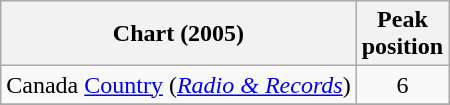<table class="wikitable sortable">
<tr>
<th align="left">Chart (2005)</th>
<th align="center">Peak<br>position</th>
</tr>
<tr>
<td align="left">Canada <a href='#'>Country</a> (<em><a href='#'>Radio & Records</a></em>)</td>
<td align="center">6</td>
</tr>
<tr>
</tr>
<tr>
</tr>
</table>
